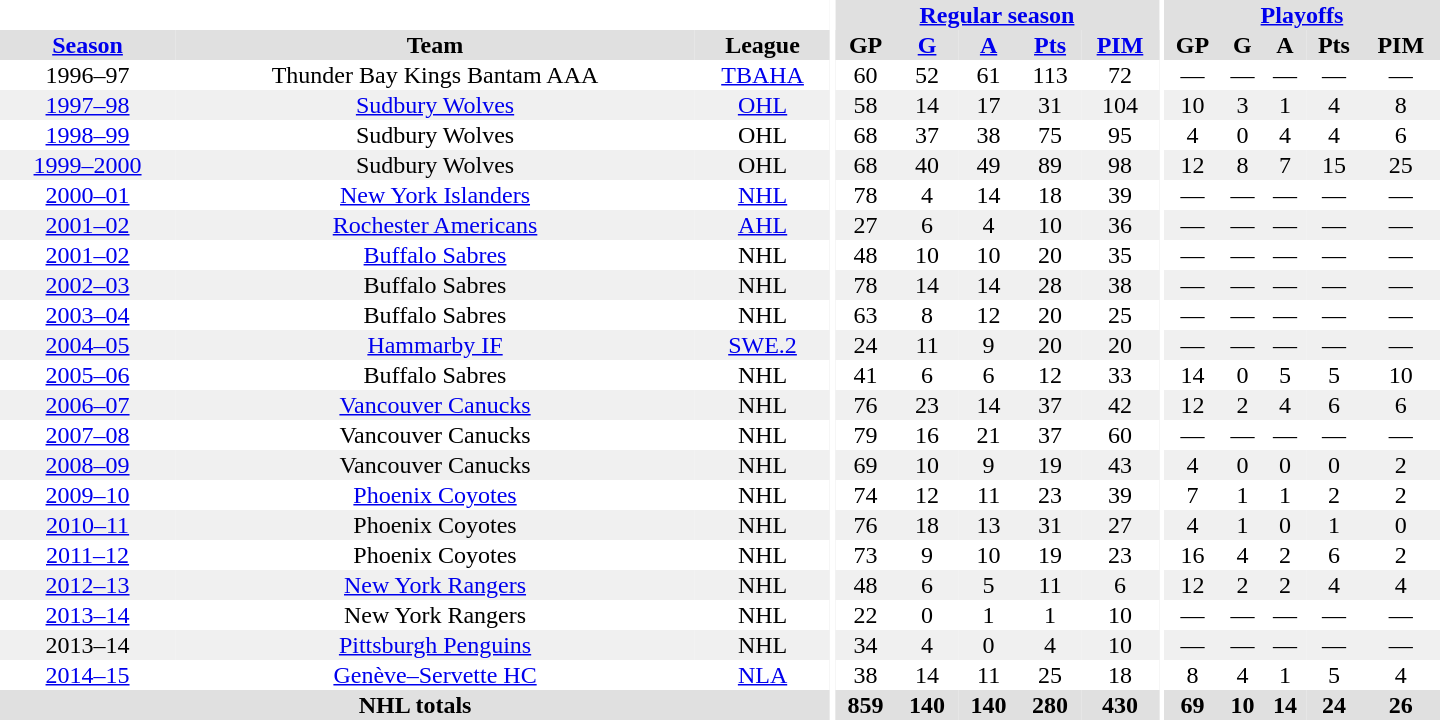<table border="0" cellpadding="1" cellspacing="0" style="text-align:center; width:60em">
<tr bgcolor="#e0e0e0">
<th colspan="3" bgcolor="#ffffff"></th>
<th rowspan="99" bgcolor="#ffffff"></th>
<th colspan="5"><a href='#'>Regular season</a></th>
<th rowspan="99" bgcolor="#ffffff"></th>
<th colspan="5"><a href='#'>Playoffs</a></th>
</tr>
<tr bgcolor="#e0e0e0">
<th><a href='#'>Season</a></th>
<th>Team</th>
<th>League</th>
<th>GP</th>
<th><a href='#'>G</a></th>
<th><a href='#'>A</a></th>
<th><a href='#'>Pts</a></th>
<th><a href='#'>PIM</a></th>
<th>GP</th>
<th>G</th>
<th>A</th>
<th>Pts</th>
<th>PIM</th>
</tr>
<tr>
<td>1996–97</td>
<td>Thunder Bay Kings Bantam AAA</td>
<td><a href='#'>TBAHA</a></td>
<td>60</td>
<td>52</td>
<td>61</td>
<td>113</td>
<td>72</td>
<td>—</td>
<td>—</td>
<td>—</td>
<td>—</td>
<td>—</td>
</tr>
<tr bgcolor="#f0f0f0">
<td><a href='#'>1997–98</a></td>
<td><a href='#'>Sudbury Wolves</a></td>
<td><a href='#'>OHL</a></td>
<td>58</td>
<td>14</td>
<td>17</td>
<td>31</td>
<td>104</td>
<td>10</td>
<td>3</td>
<td>1</td>
<td>4</td>
<td>8</td>
</tr>
<tr>
<td><a href='#'>1998–99</a></td>
<td>Sudbury Wolves</td>
<td>OHL</td>
<td>68</td>
<td>37</td>
<td>38</td>
<td>75</td>
<td>95</td>
<td>4</td>
<td>0</td>
<td>4</td>
<td>4</td>
<td>6</td>
</tr>
<tr bgcolor="#f0f0f0">
<td><a href='#'>1999–2000</a></td>
<td>Sudbury Wolves</td>
<td>OHL</td>
<td>68</td>
<td>40</td>
<td>49</td>
<td>89</td>
<td>98</td>
<td>12</td>
<td>8</td>
<td>7</td>
<td>15</td>
<td>25</td>
</tr>
<tr>
<td><a href='#'>2000–01</a></td>
<td><a href='#'>New York Islanders</a></td>
<td><a href='#'>NHL</a></td>
<td>78</td>
<td>4</td>
<td>14</td>
<td>18</td>
<td>39</td>
<td>—</td>
<td>—</td>
<td>—</td>
<td>—</td>
<td>—</td>
</tr>
<tr bgcolor="#f0f0f0">
<td><a href='#'>2001–02</a></td>
<td><a href='#'>Rochester Americans</a></td>
<td><a href='#'>AHL</a></td>
<td>27</td>
<td>6</td>
<td>4</td>
<td>10</td>
<td>36</td>
<td>—</td>
<td>—</td>
<td>—</td>
<td>—</td>
<td>—</td>
</tr>
<tr>
<td><a href='#'>2001–02</a></td>
<td><a href='#'>Buffalo Sabres</a></td>
<td>NHL</td>
<td>48</td>
<td>10</td>
<td>10</td>
<td>20</td>
<td>35</td>
<td>—</td>
<td>—</td>
<td>—</td>
<td>—</td>
<td>—</td>
</tr>
<tr bgcolor="#f0f0f0">
<td><a href='#'>2002–03</a></td>
<td>Buffalo Sabres</td>
<td>NHL</td>
<td>78</td>
<td>14</td>
<td>14</td>
<td>28</td>
<td>38</td>
<td>—</td>
<td>—</td>
<td>—</td>
<td>—</td>
<td>—</td>
</tr>
<tr>
<td><a href='#'>2003–04</a></td>
<td>Buffalo Sabres</td>
<td>NHL</td>
<td>63</td>
<td>8</td>
<td>12</td>
<td>20</td>
<td>25</td>
<td>—</td>
<td>—</td>
<td>—</td>
<td>—</td>
<td>—</td>
</tr>
<tr bgcolor="#f0f0f0">
<td><a href='#'>2004–05</a></td>
<td><a href='#'>Hammarby IF</a></td>
<td><a href='#'>SWE.2</a></td>
<td>24</td>
<td>11</td>
<td>9</td>
<td>20</td>
<td>20</td>
<td>—</td>
<td>—</td>
<td>—</td>
<td>—</td>
<td>—</td>
</tr>
<tr>
<td><a href='#'>2005–06</a></td>
<td>Buffalo Sabres</td>
<td>NHL</td>
<td>41</td>
<td>6</td>
<td>6</td>
<td>12</td>
<td>33</td>
<td>14</td>
<td>0</td>
<td>5</td>
<td>5</td>
<td>10</td>
</tr>
<tr bgcolor="#f0f0f0">
<td><a href='#'>2006–07</a></td>
<td><a href='#'>Vancouver Canucks</a></td>
<td>NHL</td>
<td>76</td>
<td>23</td>
<td>14</td>
<td>37</td>
<td>42</td>
<td>12</td>
<td>2</td>
<td>4</td>
<td>6</td>
<td>6</td>
</tr>
<tr>
<td><a href='#'>2007–08</a></td>
<td>Vancouver Canucks</td>
<td>NHL</td>
<td>79</td>
<td>16</td>
<td>21</td>
<td>37</td>
<td>60</td>
<td>—</td>
<td>—</td>
<td>—</td>
<td>—</td>
<td>—</td>
</tr>
<tr bgcolor="#f0f0f0">
<td><a href='#'>2008–09</a></td>
<td>Vancouver Canucks</td>
<td>NHL</td>
<td>69</td>
<td>10</td>
<td>9</td>
<td>19</td>
<td>43</td>
<td>4</td>
<td>0</td>
<td>0</td>
<td>0</td>
<td>2</td>
</tr>
<tr>
<td><a href='#'>2009–10</a></td>
<td><a href='#'>Phoenix Coyotes</a></td>
<td>NHL</td>
<td>74</td>
<td>12</td>
<td>11</td>
<td>23</td>
<td>39</td>
<td>7</td>
<td>1</td>
<td>1</td>
<td>2</td>
<td>2</td>
</tr>
<tr bgcolor="#f0f0f0">
<td><a href='#'>2010–11</a></td>
<td>Phoenix Coyotes</td>
<td>NHL</td>
<td>76</td>
<td>18</td>
<td>13</td>
<td>31</td>
<td>27</td>
<td>4</td>
<td>1</td>
<td>0</td>
<td>1</td>
<td>0</td>
</tr>
<tr>
<td><a href='#'>2011–12</a></td>
<td>Phoenix Coyotes</td>
<td>NHL</td>
<td>73</td>
<td>9</td>
<td>10</td>
<td>19</td>
<td>23</td>
<td>16</td>
<td>4</td>
<td>2</td>
<td>6</td>
<td>2</td>
</tr>
<tr bgcolor="#f0f0f0">
<td><a href='#'>2012–13</a></td>
<td><a href='#'>New York Rangers</a></td>
<td>NHL</td>
<td>48</td>
<td>6</td>
<td>5</td>
<td>11</td>
<td>6</td>
<td>12</td>
<td>2</td>
<td>2</td>
<td>4</td>
<td>4</td>
</tr>
<tr>
<td><a href='#'>2013–14</a></td>
<td>New York Rangers</td>
<td>NHL</td>
<td>22</td>
<td>0</td>
<td>1</td>
<td>1</td>
<td>10</td>
<td>—</td>
<td>—</td>
<td>—</td>
<td>—</td>
<td>—</td>
</tr>
<tr bgcolor="#f0f0f0">
<td>2013–14</td>
<td><a href='#'>Pittsburgh Penguins</a></td>
<td>NHL</td>
<td>34</td>
<td>4</td>
<td>0</td>
<td>4</td>
<td>10</td>
<td>—</td>
<td>—</td>
<td>—</td>
<td>—</td>
<td>—</td>
</tr>
<tr>
<td><a href='#'>2014–15</a></td>
<td><a href='#'>Genève–Servette HC</a></td>
<td><a href='#'>NLA</a></td>
<td>38</td>
<td>14</td>
<td>11</td>
<td>25</td>
<td>18</td>
<td>8</td>
<td>4</td>
<td>1</td>
<td>5</td>
<td>4</td>
</tr>
<tr bgcolor="#e0e0e0">
<th colspan="3">NHL totals</th>
<th>859</th>
<th>140</th>
<th>140</th>
<th>280</th>
<th>430</th>
<th>69</th>
<th>10</th>
<th>14</th>
<th>24</th>
<th>26</th>
</tr>
</table>
